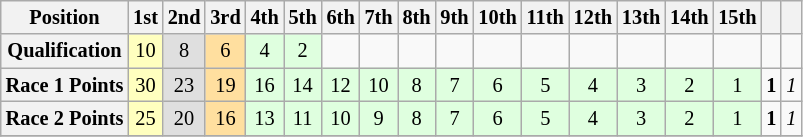<table class="wikitable" style="font-size: 85%">
<tr>
<th>Position</th>
<th>1st</th>
<th>2nd</th>
<th>3rd</th>
<th>4th</th>
<th>5th</th>
<th>6th</th>
<th>7th</th>
<th>8th</th>
<th>9th</th>
<th>10th</th>
<th>11th</th>
<th>12th</th>
<th>13th</th>
<th>14th</th>
<th>15th</th>
<th></th>
<th></th>
</tr>
<tr align="center">
<th>Qualification</th>
<td style="background:#FFFFBF;">10</td>
<td style="background:#DFDFDF;">8</td>
<td style="background:#FFDF9F;">6</td>
<td style="background:#DFFFDF;">4</td>
<td style="background:#DFFFDF;">2</td>
<td></td>
<td></td>
<td></td>
<td></td>
<td></td>
<td></td>
<td></td>
<td></td>
<td></td>
<td></td>
<td></td>
<td></td>
</tr>
<tr align="center">
<th>Race 1 Points</th>
<td style="background:#FFFFBF;">30</td>
<td style="background:#DFDFDF;">23</td>
<td style="background:#FFDF9F;">19</td>
<td style="background:#DFFFDF;">16</td>
<td style="background:#DFFFDF;">14</td>
<td style="background:#DFFFDF;">12</td>
<td style="background:#DFFFDF;">10</td>
<td style="background:#DFFFDF;">8</td>
<td style="background:#DFFFDF;">7</td>
<td style="background:#DFFFDF;">6</td>
<td style="background:#DFFFDF;">5</td>
<td style="background:#DFFFDF;">4</td>
<td style="background:#DFFFDF;">3</td>
<td style="background:#DFFFDF;">2</td>
<td style="background:#DFFFDF;">1</td>
<td><strong>1</strong></td>
<td><em>1</em></td>
</tr>
<tr align="center">
<th>Race 2 Points</th>
<td style="background:#FFFFBF;">25</td>
<td style="background:#DFDFDF;">20</td>
<td style="background:#FFDF9F;">16</td>
<td style="background:#DFFFDF;">13</td>
<td style="background:#DFFFDF;">11</td>
<td style="background:#DFFFDF;">10</td>
<td style="background:#DFFFDF;">9</td>
<td style="background:#DFFFDF;">8</td>
<td style="background:#DFFFDF;">7</td>
<td style="background:#DFFFDF;">6</td>
<td style="background:#DFFFDF;">5</td>
<td style="background:#DFFFDF;">4</td>
<td style="background:#DFFFDF;">3</td>
<td style="background:#DFFFDF;">2</td>
<td style="background:#DFFFDF;">1</td>
<td><strong>1</strong></td>
<td><em>1</em></td>
</tr>
<tr align="center">
</tr>
</table>
